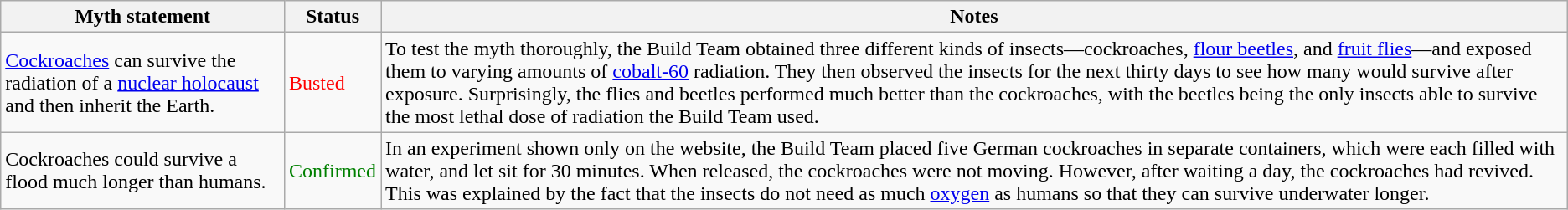<table class="wikitable plainrowheaders">
<tr>
<th>Myth statement</th>
<th>Status</th>
<th>Notes</th>
</tr>
<tr>
<td><a href='#'>Cockroaches</a> can survive the radiation of a <a href='#'>nuclear holocaust</a> and then inherit the Earth.</td>
<td style="color:red">Busted</td>
<td>To test the myth thoroughly, the Build Team obtained three different kinds of insects—cockroaches, <a href='#'>flour beetles</a>, and <a href='#'>fruit flies</a>—and exposed them to varying amounts of <a href='#'>cobalt-60</a> radiation. They then observed the insects for the next thirty days to see how many would survive after exposure. Surprisingly, the flies and beetles performed much better than the cockroaches, with the beetles being the only insects able to survive the most lethal dose of radiation the Build Team used.</td>
</tr>
<tr>
<td>Cockroaches could survive a flood much longer than humans.</td>
<td style="color:green">Confirmed</td>
<td>In an experiment shown only on the website, the Build Team placed five German cockroaches in separate containers, which were each filled with water, and let sit for 30 minutes. When released, the cockroaches were not moving. However, after waiting a day, the cockroaches had revived. This was explained by the fact that the insects do not need as much <a href='#'>oxygen</a> as humans so that they can survive underwater longer.</td>
</tr>
</table>
